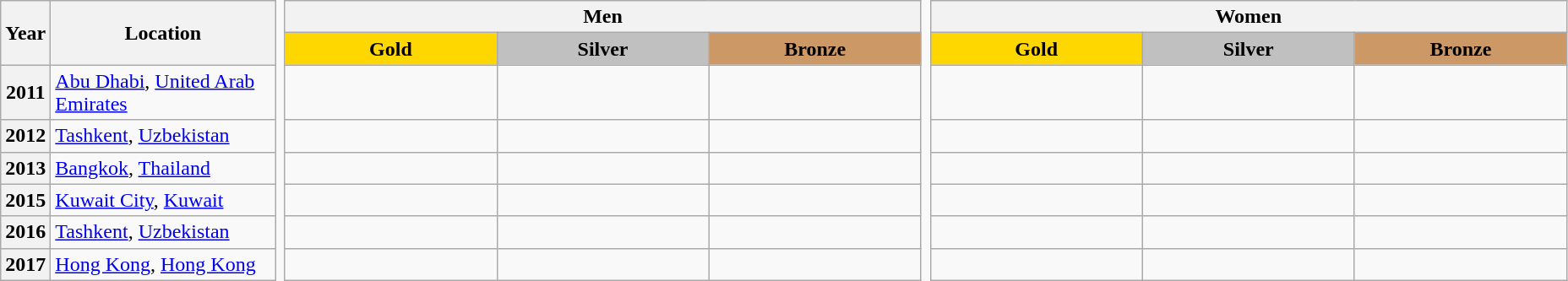<table class="wikitable" style="border: none;">
<tr>
<th rowspan=2>Year</th>
<th width="170px" rowspan=2>Location</th>
<td rowspan=8 style="width:1; border: none;"></td>
<th colspan=3>Men</th>
<td rowspan=8 style="width:1; border: none;"></td>
<th colspan=3>Women</th>
</tr>
<tr align=center>
<td width="160px" bgcolor=gold><strong>Gold</strong></td>
<td width="160px" bgcolor=silver><strong>Silver</strong></td>
<td width="160px" bgcolor=CC9966><strong>Bronze</strong></td>
<td width="160px" bgcolor=gold><strong>Gold</strong></td>
<td width="160px" bgcolor=silver><strong>Silver</strong></td>
<td width="160px" bgcolor=CC9966><strong>Bronze</strong></td>
</tr>
<tr>
<th>2011</th>
<td><a href='#'>Abu Dhabi</a>, <a href='#'>United Arab Emirates</a></td>
<td></td>
<td></td>
<td><br></td>
<td></td>
<td></td>
<td><br></td>
</tr>
<tr>
<th>2012</th>
<td><a href='#'>Tashkent</a>, <a href='#'>Uzbekistan</a></td>
<td></td>
<td></td>
<td><br> </td>
<td></td>
<td></td>
<td> <br> </td>
</tr>
<tr>
<th>2013</th>
<td><a href='#'>Bangkok</a>, <a href='#'>Thailand</a></td>
<td></td>
<td></td>
<td> <br> </td>
<td></td>
<td></td>
<td> <br> </td>
</tr>
<tr>
<th>2015</th>
<td><a href='#'>Kuwait City</a>, <a href='#'>Kuwait</a></td>
<td></td>
<td></td>
<td> <br> </td>
<td></td>
<td></td>
<td> <br> </td>
</tr>
<tr>
<th>2016</th>
<td><a href='#'>Tashkent</a>, <a href='#'>Uzbekistan</a></td>
<td></td>
<td></td>
<td><br></td>
<td></td>
<td></td>
<td> <br> </td>
</tr>
<tr>
<th>2017</th>
<td><a href='#'>Hong Kong</a>, <a href='#'>Hong Kong</a></td>
<td></td>
<td></td>
<td><br></td>
<td></td>
<td></td>
<td> <br> </td>
</tr>
</table>
